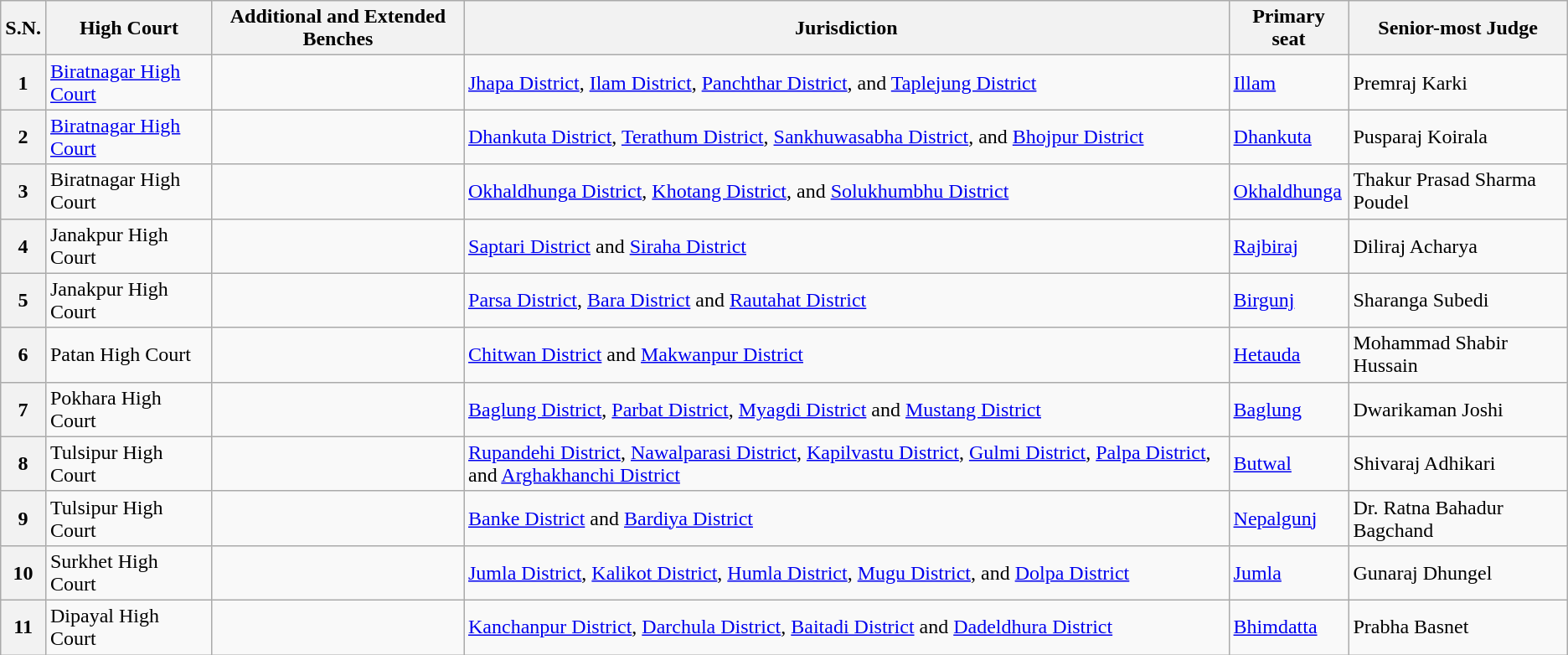<table class="wikitable">
<tr>
<th>S.N.</th>
<th>High Court</th>
<th>Additional and Extended Benches</th>
<th>Jurisdiction</th>
<th>Primary seat</th>
<th>Senior-most Judge</th>
</tr>
<tr>
<th>1</th>
<td><a href='#'>Biratnagar High Court</a></td>
<td></td>
<td><a href='#'>Jhapa District</a>, <a href='#'>Ilam District</a>, <a href='#'>Panchthar District</a>, and <a href='#'>Taplejung District</a></td>
<td><a href='#'>Illam</a></td>
<td>Premraj Karki</td>
</tr>
<tr>
<th>2</th>
<td><a href='#'>Biratnagar High Court</a></td>
<td></td>
<td><a href='#'>Dhankuta District</a>, <a href='#'>Terathum District</a>, <a href='#'>Sankhuwasabha District</a>, and <a href='#'>Bhojpur District</a></td>
<td><a href='#'>Dhankuta</a></td>
<td>Pusparaj Koirala</td>
</tr>
<tr>
<th>3</th>
<td>Biratnagar High Court</td>
<td></td>
<td><a href='#'>Okhaldhunga District</a>, <a href='#'>Khotang District</a>, and <a href='#'>Solukhumbhu District</a></td>
<td><a href='#'>Okhaldhunga</a></td>
<td>Thakur Prasad Sharma Poudel</td>
</tr>
<tr>
<th>4</th>
<td>Janakpur High Court</td>
<td></td>
<td><a href='#'>Saptari District</a> and <a href='#'>Siraha District</a></td>
<td><a href='#'>Rajbiraj</a></td>
<td>Diliraj Acharya</td>
</tr>
<tr>
<th>5</th>
<td>Janakpur High Court</td>
<td></td>
<td><a href='#'>Parsa District</a>, <a href='#'>Bara District</a> and <a href='#'>Rautahat District</a></td>
<td><a href='#'>Birgunj</a></td>
<td>Sharanga Subedi</td>
</tr>
<tr>
<th>6</th>
<td>Patan High Court</td>
<td></td>
<td><a href='#'>Chitwan District</a> and <a href='#'>Makwanpur District</a></td>
<td><a href='#'>Hetauda</a></td>
<td>Mohammad Shabir Hussain</td>
</tr>
<tr>
<th>7</th>
<td>Pokhara High Court</td>
<td></td>
<td><a href='#'>Baglung District</a>, <a href='#'>Parbat District</a>, <a href='#'>Myagdi District</a> and <a href='#'>Mustang District</a></td>
<td><a href='#'>Baglung</a></td>
<td>Dwarikaman Joshi</td>
</tr>
<tr>
<th>8</th>
<td>Tulsipur High Court</td>
<td></td>
<td><a href='#'>Rupandehi District</a>, <a href='#'>Nawalparasi District</a>, <a href='#'>Kapilvastu District</a>, <a href='#'>Gulmi District</a>, <a href='#'>Palpa District</a>, and <a href='#'>Arghakhanchi District</a></td>
<td><a href='#'>Butwal</a></td>
<td>Shivaraj Adhikari</td>
</tr>
<tr>
<th>9</th>
<td>Tulsipur High Court</td>
<td></td>
<td><a href='#'>Banke District</a> and <a href='#'>Bardiya District</a></td>
<td><a href='#'>Nepalgunj</a></td>
<td>Dr. Ratna Bahadur Bagchand</td>
</tr>
<tr>
<th>10</th>
<td>Surkhet High Court</td>
<td></td>
<td><a href='#'>Jumla District</a>, <a href='#'>Kalikot District</a>, <a href='#'>Humla District</a>, <a href='#'>Mugu District</a>, and <a href='#'>Dolpa District</a></td>
<td><a href='#'>Jumla</a></td>
<td>Gunaraj Dhungel</td>
</tr>
<tr>
<th>11</th>
<td>Dipayal High Court</td>
<td></td>
<td><a href='#'>Kanchanpur District</a>, <a href='#'>Darchula District</a>, <a href='#'>Baitadi District</a> and <a href='#'>Dadeldhura District</a></td>
<td><a href='#'>Bhimdatta</a></td>
<td>Prabha Basnet</td>
</tr>
</table>
